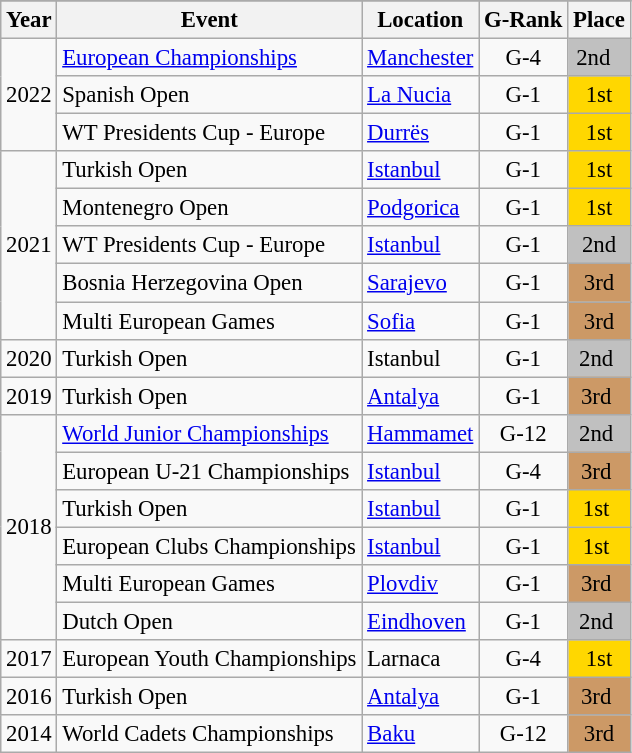<table class="wikitable" style="text-align:center; font-size:95%;">
<tr>
</tr>
<tr>
<th align=center>Year</th>
<th>Event</th>
<th>Location</th>
<th>G-Rank</th>
<th>Place</th>
</tr>
<tr>
<td rowspan="3">2022</td>
<td align=left><a href='#'>European Championships</a></td>
<td align=left> <a href='#'>Manchester</a></td>
<td>G-4</td>
<td align="center" bgcolor="silver">2nd  </td>
</tr>
<tr>
<td align=left>Spanish Open</td>
<td align=left> <a href='#'>La Nucia</a></td>
<td>G-1</td>
<td align="center" bgcolor="gold">1st</td>
</tr>
<tr>
<td align=left>WT Presidents Cup - Europe</td>
<td align=left> <a href='#'>Durrës</a></td>
<td>G-1</td>
<td align="center" bgcolor="gold">1st</td>
</tr>
<tr>
<td rowspan="5">2021</td>
<td align=left>Turkish Open</td>
<td align=left> <a href='#'>Istanbul</a></td>
<td>G-1</td>
<td align="center" bgcolor="gold">1st</td>
</tr>
<tr>
<td align=left>Montenegro Open</td>
<td align=left> <a href='#'>Podgorica</a></td>
<td>G-1</td>
<td align="center" bgcolor="gold">1st</td>
</tr>
<tr>
<td align=left>WT Presidents Cup - Europe</td>
<td align=left> <a href='#'>Istanbul</a></td>
<td>G-1</td>
<td align="center" bgcolor="silver">2nd</td>
</tr>
<tr>
<td align=left>Bosnia Herzegovina Open</td>
<td align=left> <a href='#'>Sarajevo</a></td>
<td>G-1</td>
<td bgcolor="cc9966">3rd</td>
</tr>
<tr>
<td align=left>Multi European Games</td>
<td align=left> <a href='#'>Sofia</a></td>
<td>G-1</td>
<td bgcolor="cc9966">3rd</td>
</tr>
<tr>
<td>2020</td>
<td align=left>Turkish Open</td>
<td align=left> Istanbul</td>
<td>G-1</td>
<td align="center" bgcolor="silver">2nd </td>
</tr>
<tr>
<td>2019</td>
<td align=left>Turkish Open</td>
<td align=left> <a href='#'>Antalya</a></td>
<td>G-1</td>
<td bgcolor="cc9966">3rd </td>
</tr>
<tr>
<td rowspan="6">2018</td>
<td align=left><a href='#'>World Junior Championships</a></td>
<td align=left> <a href='#'>Hammamet</a></td>
<td>G-12</td>
<td align="center" bgcolor="silver">2nd </td>
</tr>
<tr>
<td align=left>European U-21 Championships</td>
<td align=left> <a href='#'>Istanbul</a></td>
<td>G-4</td>
<td bgcolor="cc9966">3rd </td>
</tr>
<tr>
<td align=left>Turkish Open</td>
<td align=left> <a href='#'>Istanbul</a></td>
<td>G-1</td>
<td align="center" bgcolor="gold">1st </td>
</tr>
<tr>
<td align=left>European Clubs Championships</td>
<td align=left> <a href='#'>Istanbul</a></td>
<td>G-1</td>
<td align="center" bgcolor="gold">1st </td>
</tr>
<tr>
<td align=left>Multi European Games</td>
<td align=left> <a href='#'>Plovdiv</a></td>
<td>G-1</td>
<td bgcolor="cc9966">3rd </td>
</tr>
<tr>
<td align=left>Dutch Open</td>
<td align=left> <a href='#'>Eindhoven</a></td>
<td>G-1</td>
<td align="center" bgcolor="silver">2nd </td>
</tr>
<tr>
<td>2017</td>
<td align=left>European Youth Championships</td>
<td align=left> Larnaca</td>
<td>G-4</td>
<td align="center" bgcolor="gold">1st</td>
</tr>
<tr>
<td>2016</td>
<td align=left>Turkish Open</td>
<td align=left> <a href='#'>Antalya</a></td>
<td>G-1</td>
<td bgcolor="cc9966">3rd </td>
</tr>
<tr>
<td>2014</td>
<td align=left>World Cadets Championships</td>
<td align=left> <a href='#'>Baku</a></td>
<td>G-12</td>
<td bgcolor="cc9966">3rd</td>
</tr>
</table>
